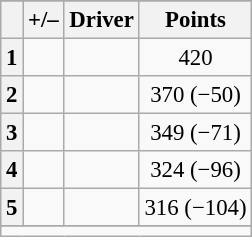<table class="wikitable sortable" style="font-size:95%;">
<tr>
</tr>
<tr>
<th scope="col"></th>
<th scope="col">+/–</th>
<th scope="col">Driver</th>
<th scope="col">Points</th>
</tr>
<tr>
<th scope="row">1</th>
<td align="left"><span></span></td>
<td></td>
<td style="text-align:center;">420</td>
</tr>
<tr>
<th scope="row">2</th>
<td align="left"><span></span></td>
<td></td>
<td style="text-align:center;">370 (−50)</td>
</tr>
<tr>
<th scope="row">3</th>
<td align="left"><span></span></td>
<td></td>
<td style="text-align:center;">349 (−71)</td>
</tr>
<tr>
<th scope="row">4</th>
<td align="left"><span></span></td>
<td></td>
<td style="text-align:center;">324 (−96)</td>
</tr>
<tr>
<th scope="row">5</th>
<td align="left"><span></span></td>
<td></td>
<td style="text-align:center;">316 (−104)</td>
</tr>
<tr>
</tr>
<tr class="sortbottom">
<td colspan="9"></td>
</tr>
</table>
